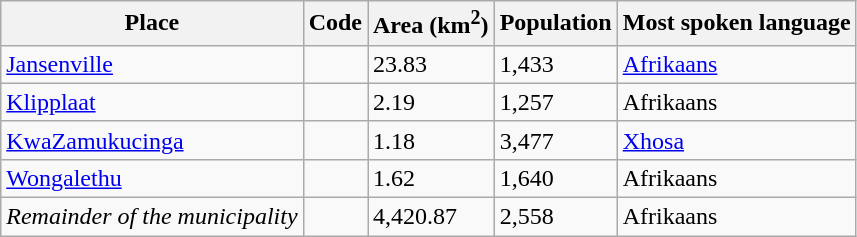<table class="wikitable sortable">
<tr>
<th>Place</th>
<th>Code</th>
<th>Area (km<sup>2</sup>)</th>
<th>Population</th>
<th>Most spoken language</th>
</tr>
<tr>
<td><a href='#'>Jansenville</a></td>
<td></td>
<td>23.83</td>
<td>1,433</td>
<td><a href='#'>Afrikaans</a></td>
</tr>
<tr>
<td><a href='#'>Klipplaat</a></td>
<td></td>
<td>2.19</td>
<td>1,257</td>
<td>Afrikaans</td>
</tr>
<tr>
<td><a href='#'>KwaZamukucinga</a></td>
<td></td>
<td>1.18</td>
<td>3,477</td>
<td><a href='#'>Xhosa</a></td>
</tr>
<tr>
<td><a href='#'>Wongalethu</a></td>
<td></td>
<td>1.62</td>
<td>1,640</td>
<td>Afrikaans</td>
</tr>
<tr>
<td><em>Remainder of the municipality</em></td>
<td></td>
<td>4,420.87</td>
<td>2,558</td>
<td>Afrikaans</td>
</tr>
</table>
